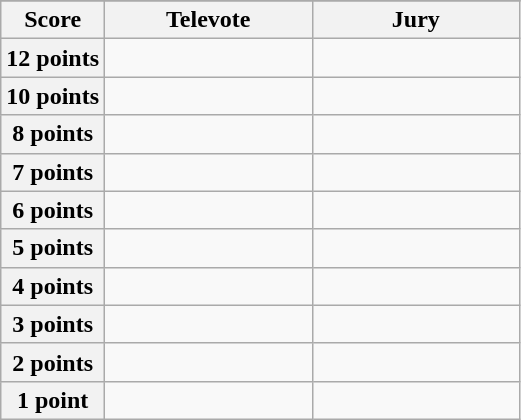<table class="wikitable">
<tr>
</tr>
<tr>
<th scope="col" width="20%">Score</th>
<th scope="col" width="40%">Televote</th>
<th scope="col" width="40%">Jury</th>
</tr>
<tr>
<th scope="row">12 points</th>
<td></td>
<td></td>
</tr>
<tr>
<th scope="row">10 points</th>
<td></td>
<td></td>
</tr>
<tr>
<th scope="row">8 points</th>
<td></td>
<td></td>
</tr>
<tr>
<th scope="row">7 points</th>
<td></td>
<td></td>
</tr>
<tr>
<th scope="row">6 points</th>
<td></td>
<td></td>
</tr>
<tr>
<th scope="row">5 points</th>
<td></td>
<td></td>
</tr>
<tr>
<th scope="row">4 points</th>
<td></td>
<td></td>
</tr>
<tr>
<th scope="row">3 points</th>
<td></td>
<td></td>
</tr>
<tr>
<th scope="row">2 points</th>
<td></td>
<td></td>
</tr>
<tr>
<th scope="row">1 point</th>
<td></td>
<td></td>
</tr>
</table>
